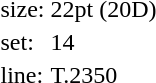<table style="margin-left:40px;">
<tr>
<td>size:</td>
<td>22pt (20D)</td>
</tr>
<tr>
<td>set:</td>
<td>14</td>
</tr>
<tr>
<td>line:</td>
<td>T.2350</td>
</tr>
</table>
